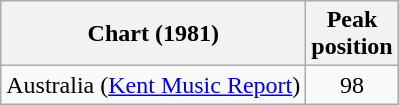<table class="wikitable">
<tr>
<th>Chart (1981)</th>
<th>Peak<br>position</th>
</tr>
<tr>
<td>Australia (<a href='#'>Kent Music Report</a>)</td>
<td align="center">98</td>
</tr>
</table>
